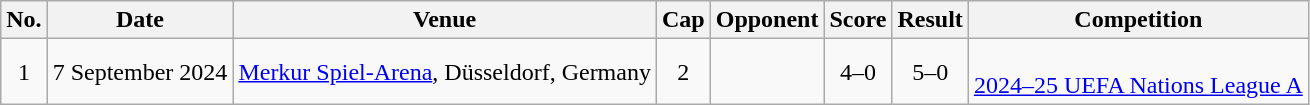<table class="wikitable sortable">
<tr>
<th>No.</th>
<th>Date</th>
<th>Venue</th>
<th>Cap</th>
<th>Opponent</th>
<th>Score</th>
<th>Result</th>
<th>Competition</th>
</tr>
<tr>
<td align=center>1</td>
<td>7 September 2024</td>
<td><a href='#'>Merkur Spiel-Arena</a>, Düsseldorf, Germany</td>
<td align=center>2</td>
<td></td>
<td align=center>4–0</td>
<td align=center>5–0</td>
<td><br><a href='#'>2024–25 UEFA Nations League A</a></td>
</tr>
</table>
